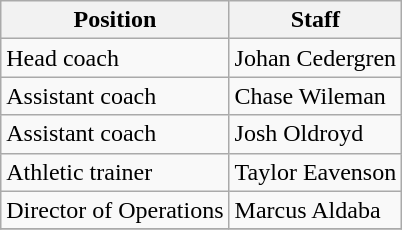<table class="wikitable">
<tr>
<th>Position</th>
<th>Staff</th>
</tr>
<tr>
<td>Head coach</td>
<td>Johan Cedergren</td>
</tr>
<tr>
<td>Assistant coach</td>
<td>Chase Wileman</td>
</tr>
<tr>
<td>Assistant coach</td>
<td>Josh Oldroyd</td>
</tr>
<tr>
<td>Athletic trainer</td>
<td>Taylor Eavenson</td>
</tr>
<tr>
<td>Director of Operations</td>
<td>Marcus Aldaba</td>
</tr>
<tr>
</tr>
</table>
